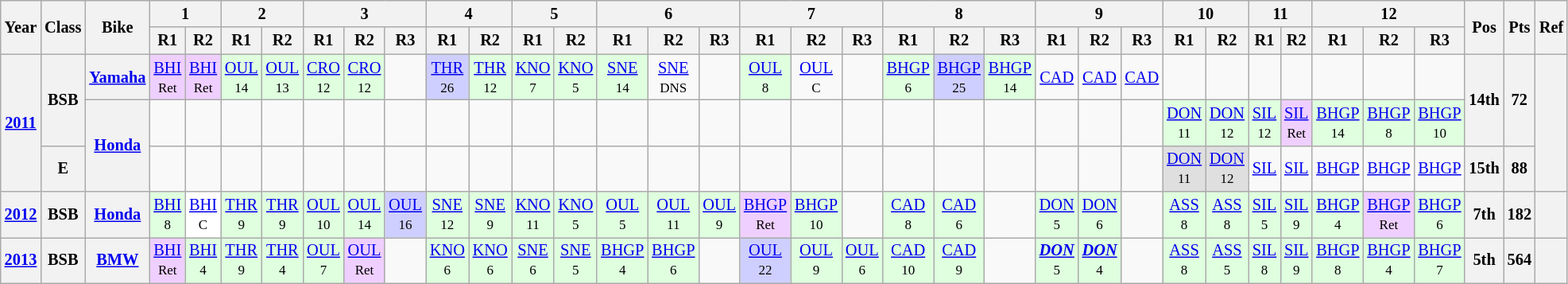<table class="wikitable" style="text-align:center; font-size:85%">
<tr>
<th valign="middle" rowspan=2>Year</th>
<th valign="middle" rowspan=2>Class</th>
<th valign="middle" rowspan=2>Bike</th>
<th colspan=2>1</th>
<th colspan=2>2</th>
<th colspan=3>3</th>
<th colspan=2>4</th>
<th colspan=2>5</th>
<th colspan=3>6</th>
<th colspan=3>7</th>
<th colspan=3>8</th>
<th colspan=3>9</th>
<th colspan=2>10</th>
<th colspan=2>11</th>
<th colspan=3>12</th>
<th rowspan=2>Pos</th>
<th rowspan=2>Pts</th>
<th rowspan=2>Ref</th>
</tr>
<tr>
<th>R1</th>
<th>R2</th>
<th>R1</th>
<th>R2</th>
<th>R1</th>
<th>R2</th>
<th>R3</th>
<th>R1</th>
<th>R2</th>
<th>R1</th>
<th>R2</th>
<th>R1</th>
<th>R2</th>
<th>R3</th>
<th>R1</th>
<th>R2</th>
<th>R3</th>
<th>R1</th>
<th>R2</th>
<th>R3</th>
<th>R1</th>
<th>R2</th>
<th>R3</th>
<th>R1</th>
<th>R2</th>
<th>R1</th>
<th>R2</th>
<th>R1</th>
<th>R2</th>
<th>R3</th>
</tr>
<tr>
<th rowspan=3><a href='#'>2011</a></th>
<th rowspan=2>BSB</th>
<th><a href='#'>Yamaha</a></th>
<td style="background:#EFCFFF;"><a href='#'>BHI</a><br><small>Ret</small></td>
<td style="background:#EFCFFF;"><a href='#'>BHI</a><br><small>Ret</small></td>
<td style="background:#DFFFDF;"><a href='#'>OUL</a><br><small>14</small></td>
<td style="background:#DFFFDF;"><a href='#'>OUL</a><br><small>13</small></td>
<td style="background:#DFFFDF;"><a href='#'>CRO</a><br><small>12</small></td>
<td style="background:#DFFFDF;"><a href='#'>CRO</a><br><small>12</small></td>
<td></td>
<td style="background:#CFCFFF;"><a href='#'>THR</a><br><small>26</small></td>
<td style="background:#DFFFDF;"><a href='#'>THR</a><br><small>12</small></td>
<td style="background:#DFFFDF;"><a href='#'>KNO</a><br><small>7</small></td>
<td style="background:#DFFFDF;"><a href='#'>KNO</a><br><small>5</small></td>
<td style="background:#DFFFDF;"><a href='#'>SNE</a><br><small>14</small></td>
<td><a href='#'>SNE</a><br><small>DNS</small></td>
<td></td>
<td style="background:#DFFFDF;"><a href='#'>OUL</a><br><small>8</small></td>
<td><a href='#'>OUL</a><br><small>C</small></td>
<td></td>
<td style="background:#DFFFDF;"><a href='#'>BHGP</a><br><small>6</small></td>
<td style="background:#CFCFFF;"><a href='#'>BHGP</a><br><small>25</small></td>
<td style="background:#DFFFDF;"><a href='#'>BHGP</a><br><small>14</small></td>
<td><a href='#'>CAD</a><br><small></small></td>
<td><a href='#'>CAD</a><br><small></small></td>
<td><a href='#'>CAD</a><br><small></small></td>
<td></td>
<td></td>
<td></td>
<td></td>
<td></td>
<td></td>
<td></td>
<th rowspan=2>14th</th>
<th rowspan=2>72</th>
<th rowspan=3></th>
</tr>
<tr>
<th rowspan=2><a href='#'>Honda</a></th>
<td></td>
<td></td>
<td></td>
<td></td>
<td></td>
<td></td>
<td></td>
<td></td>
<td></td>
<td></td>
<td></td>
<td></td>
<td></td>
<td></td>
<td></td>
<td></td>
<td></td>
<td></td>
<td></td>
<td></td>
<td></td>
<td></td>
<td></td>
<td style="background:#DFFFDF;"><a href='#'>DON</a><br><small>11</small></td>
<td style="background:#DFFFDF;"><a href='#'>DON</a><br><small>12</small></td>
<td style="background:#DFFFDF;"><a href='#'>SIL</a><br><small>12</small></td>
<td style="background:#EFCFFF;"><a href='#'>SIL</a><br><small>Ret</small></td>
<td style="background:#DFFFDF;"><a href='#'>BHGP</a><br><small>14</small></td>
<td style="background:#DFFFDF;"><a href='#'>BHGP</a><br><small>8</small></td>
<td style="background:#DFFFDF;"><a href='#'>BHGP</a><br><small>10</small></td>
</tr>
<tr>
<th><strong><span>E</span></strong></th>
<td></td>
<td></td>
<td></td>
<td></td>
<td></td>
<td></td>
<td></td>
<td></td>
<td></td>
<td></td>
<td></td>
<td></td>
<td></td>
<td></td>
<td></td>
<td></td>
<td></td>
<td></td>
<td></td>
<td></td>
<td></td>
<td></td>
<td></td>
<td style="background:#DFDFDF;"><a href='#'>DON</a><br><small>11</small></td>
<td style="background:#DFDFDF;"><a href='#'>DON</a><br><small>12</small></td>
<td><a href='#'>SIL</a></td>
<td><a href='#'>SIL</a></td>
<td><a href='#'>BHGP</a></td>
<td><a href='#'>BHGP</a></td>
<td><a href='#'>BHGP</a></td>
<th>15th</th>
<th>88</th>
</tr>
<tr>
<th><a href='#'>2012</a></th>
<th>BSB</th>
<th><a href='#'>Honda</a></th>
<td style="background:#DFFFDF;"><a href='#'>BHI</a><br><small>8</small></td>
<td style="background:#ffffff;"><a href='#'>BHI</a><br><small>C</small></td>
<td style="background:#DFFFDF;"><a href='#'>THR</a><br><small>9</small></td>
<td style="background:#DFFFDF;"><a href='#'>THR</a><br><small>9</small></td>
<td style="background:#DFFFDF;"><a href='#'>OUL</a><br><small>10</small></td>
<td style="background:#DFFFDF;"><a href='#'>OUL</a><br><small>14</small></td>
<td style="background:#CFCFFF;"><a href='#'>OUL</a><br><small>16</small></td>
<td style="background:#DFFFDF;"><a href='#'>SNE</a><br><small>12</small></td>
<td style="background:#DFFFDF;"><a href='#'>SNE</a><br><small>9</small></td>
<td style="background:#DFFFDF;"><a href='#'>KNO</a><br><small>11</small></td>
<td style="background:#DFFFDF;"><a href='#'>KNO</a><br><small>5</small></td>
<td style="background:#DFFFDF;"><a href='#'>OUL</a><br><small>5</small></td>
<td style="background:#DFFFDF;"><a href='#'>OUL</a><br><small>11</small></td>
<td style="background:#DFFFDF;"><a href='#'>OUL</a><br><small>9</small></td>
<td style="background:#EFCFFF;"><a href='#'>BHGP</a><br><small>Ret</small></td>
<td style="background:#DFFFDF;"><a href='#'>BHGP</a><br><small>10</small></td>
<td></td>
<td style="background:#DFFFDF;"><a href='#'>CAD</a><br><small>8</small></td>
<td style="background:#DFFFDF;"><a href='#'>CAD</a><br><small>6</small></td>
<td></td>
<td style="background:#DFFFDF;"><a href='#'>DON</a><br><small>5</small></td>
<td style="background:#DFFFDF;"><a href='#'>DON</a><br><small>6</small></td>
<td></td>
<td style="background:#DFFFDF;"><a href='#'>ASS</a><br><small>8</small></td>
<td style="background:#DFFFDF;"><a href='#'>ASS</a><br><small>8</small></td>
<td style="background:#DFFFDF;"><a href='#'>SIL</a><br><small>5</small></td>
<td style="background:#DFFFDF;"><a href='#'>SIL</a><br><small>9</small></td>
<td style="background:#DFFFDF;"><a href='#'>BHGP</a><br><small>4</small></td>
<td style="background:#EFCFFF;"><a href='#'>BHGP</a><br><small>Ret</small></td>
<td style="background:#DFFFDF;"><a href='#'>BHGP</a><br><small>6</small></td>
<th>7th</th>
<th>182</th>
<th></th>
</tr>
<tr>
<th><a href='#'>2013</a></th>
<th>BSB</th>
<th><a href='#'>BMW</a></th>
<td style="background:#EFCFFF;"><a href='#'>BHI</a><br><small>Ret</small></td>
<td style="background:#DFFFDF;"><a href='#'>BHI</a><br><small>4</small></td>
<td style="background:#DFFFDF;"><a href='#'>THR</a><br><small>9</small></td>
<td style="background:#DFFFDF;"><a href='#'>THR</a><br><small>4</small></td>
<td style="background:#DFFFDF;"><a href='#'>OUL</a><br><small>7</small></td>
<td style="background:#EFCFFF;"><a href='#'>OUL</a><br><small>Ret</small></td>
<td></td>
<td style="background:#DFFFDF;"><a href='#'>KNO</a><br><small>6</small></td>
<td style="background:#DFFFDF;"><a href='#'>KNO</a><br><small>6</small></td>
<td style="background:#DFFFDF;"><a href='#'>SNE</a><br><small>6</small></td>
<td style="background:#DFFFDF;"><a href='#'>SNE</a><br><small>5</small></td>
<td style="background:#DFFFDF;"><a href='#'>BHGP</a><br><small>4</small></td>
<td style="background:#DFFFDF;"><a href='#'>BHGP</a><br><small>6</small></td>
<td></td>
<td style="background:#CFCFFF;"><a href='#'>OUL</a><br><small>22</small></td>
<td style="background:#DFFFDF;"><a href='#'>OUL</a><br><small>9</small></td>
<td style="background:#DFFFDF;"><a href='#'>OUL</a><br><small>6</small></td>
<td style="background:#DFFFDF;"><a href='#'>CAD</a><br><small>10</small></td>
<td style="background:#DFFFDF;"><a href='#'>CAD</a><br><small>9</small></td>
<td></td>
<td style="background:#DFFFDF;"><strong><em><a href='#'>DON</a></em></strong><br><small>5</small></td>
<td style="background:#DFFFDF;"><strong><em><a href='#'>DON</a></em></strong><br><small>4</small></td>
<td></td>
<td style="background:#DFFFDF;"><a href='#'>ASS</a><br><small>8</small></td>
<td style="background:#DFFFDF;"><a href='#'>ASS</a><br><small>5</small></td>
<td style="background:#DFFFDF;"><a href='#'>SIL</a><br><small>8</small></td>
<td style="background:#DFFFDF;"><a href='#'>SIL</a><br><small>9</small></td>
<td style="background:#DFFFDF;"><a href='#'>BHGP</a><br><small>8</small></td>
<td style="background:#DFFFDF;"><a href='#'>BHGP</a><br><small>4</small></td>
<td style="background:#DFFFDF;"><a href='#'>BHGP</a><br><small>7</small></td>
<th>5th</th>
<th>564</th>
<th></th>
</tr>
</table>
